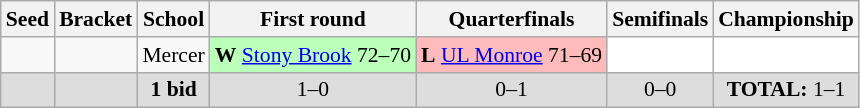<table class="sortable wikitable" style="white-space:nowrap; font-size:90%;">
<tr>
<th>Seed</th>
<th>Bracket</th>
<th>School</th>
<th>First round</th>
<th>Quarterfinals</th>
<th>Semifinals</th>
<th>Championship</th>
</tr>
<tr>
<td></td>
<td></td>
<td>Mercer</td>
<td style="background:#bfb;"><strong>W</strong> <a href='#'>Stony Brook</a> 72–70</td>
<td style="background:#fbb;"><strong>L</strong> <a href='#'>UL Monroe</a> 71–69</td>
<td style="background:#fff;"></td>
<td style="background:#fff;"></td>
</tr>
<tr class="sortbottom"  style="text-align:center; background:#ddd;">
<td></td>
<td></td>
<td><strong>1 bid</strong></td>
<td>1–0 </td>
<td>0–1 </td>
<td>0–0 </td>
<td><strong>TOTAL:</strong> 1–1 </td>
</tr>
</table>
